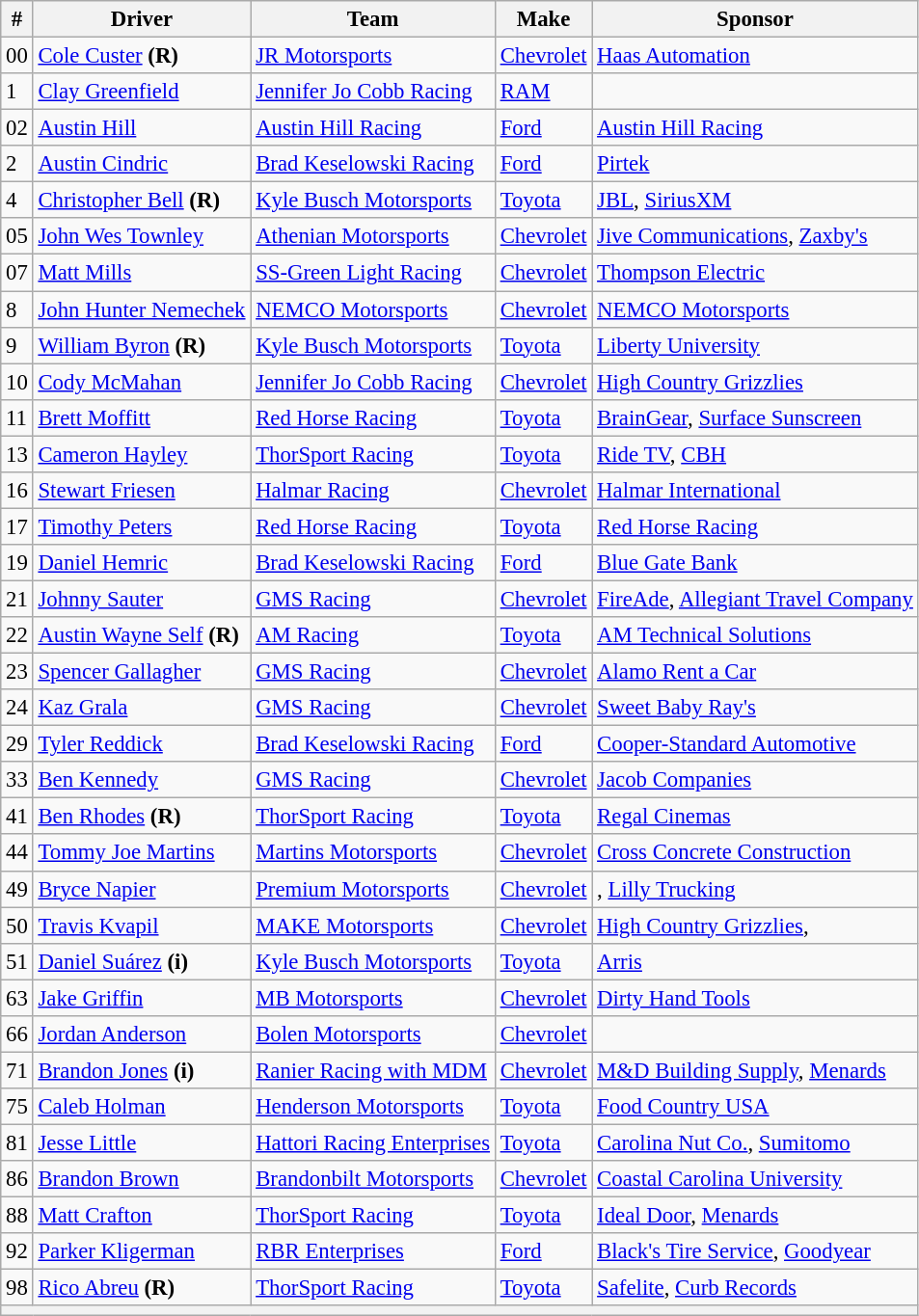<table class="wikitable" style="font-size:95%">
<tr>
<th>#</th>
<th>Driver</th>
<th>Team</th>
<th>Make</th>
<th>Sponsor</th>
</tr>
<tr>
<td>00</td>
<td><a href='#'>Cole Custer</a> <strong>(R)</strong></td>
<td><a href='#'>JR Motorsports</a></td>
<td><a href='#'>Chevrolet</a></td>
<td><a href='#'>Haas Automation</a></td>
</tr>
<tr>
<td>1</td>
<td><a href='#'>Clay Greenfield</a></td>
<td><a href='#'>Jennifer Jo Cobb Racing</a></td>
<td><a href='#'>RAM</a></td>
<td></td>
</tr>
<tr>
<td>02</td>
<td><a href='#'>Austin Hill</a></td>
<td><a href='#'>Austin Hill Racing</a></td>
<td><a href='#'>Ford</a></td>
<td><a href='#'>Austin Hill Racing</a></td>
</tr>
<tr>
<td>2</td>
<td><a href='#'>Austin Cindric</a></td>
<td><a href='#'>Brad Keselowski Racing</a></td>
<td><a href='#'>Ford</a></td>
<td><a href='#'>Pirtek</a></td>
</tr>
<tr>
<td>4</td>
<td><a href='#'>Christopher Bell</a> <strong>(R)</strong></td>
<td><a href='#'>Kyle Busch Motorsports</a></td>
<td><a href='#'>Toyota</a></td>
<td><a href='#'>JBL</a>, <a href='#'>SiriusXM</a></td>
</tr>
<tr>
<td>05</td>
<td><a href='#'>John Wes Townley</a></td>
<td><a href='#'>Athenian Motorsports</a></td>
<td><a href='#'>Chevrolet</a></td>
<td><a href='#'>Jive Communications</a>, <a href='#'>Zaxby's</a></td>
</tr>
<tr>
<td>07</td>
<td><a href='#'>Matt Mills</a></td>
<td><a href='#'>SS-Green Light Racing</a></td>
<td><a href='#'>Chevrolet</a></td>
<td><a href='#'>Thompson Electric</a></td>
</tr>
<tr>
<td>8</td>
<td><a href='#'>John Hunter Nemechek</a></td>
<td><a href='#'>NEMCO Motorsports</a></td>
<td><a href='#'>Chevrolet</a></td>
<td><a href='#'>NEMCO Motorsports</a></td>
</tr>
<tr>
<td>9</td>
<td><a href='#'>William Byron</a> <strong>(R)</strong></td>
<td><a href='#'>Kyle Busch Motorsports</a></td>
<td><a href='#'>Toyota</a></td>
<td><a href='#'>Liberty University</a></td>
</tr>
<tr>
<td>10</td>
<td><a href='#'>Cody McMahan</a></td>
<td><a href='#'>Jennifer Jo Cobb Racing</a></td>
<td><a href='#'>Chevrolet</a></td>
<td><a href='#'>High Country Grizzlies</a></td>
</tr>
<tr>
<td>11</td>
<td><a href='#'>Brett Moffitt</a></td>
<td><a href='#'>Red Horse Racing</a></td>
<td><a href='#'>Toyota</a></td>
<td><a href='#'>BrainGear</a>, <a href='#'>Surface Sunscreen</a></td>
</tr>
<tr>
<td>13</td>
<td><a href='#'>Cameron Hayley</a></td>
<td><a href='#'>ThorSport Racing</a></td>
<td><a href='#'>Toyota</a></td>
<td><a href='#'>Ride TV</a>, <a href='#'>CBH</a></td>
</tr>
<tr>
<td>16</td>
<td><a href='#'>Stewart Friesen</a></td>
<td><a href='#'>Halmar Racing</a></td>
<td><a href='#'>Chevrolet</a></td>
<td><a href='#'>Halmar International</a></td>
</tr>
<tr>
<td>17</td>
<td><a href='#'>Timothy Peters</a></td>
<td><a href='#'>Red Horse Racing</a></td>
<td><a href='#'>Toyota</a></td>
<td><a href='#'>Red Horse Racing</a></td>
</tr>
<tr>
<td>19</td>
<td><a href='#'>Daniel Hemric</a></td>
<td><a href='#'>Brad Keselowski Racing</a></td>
<td><a href='#'>Ford</a></td>
<td><a href='#'>Blue Gate Bank</a></td>
</tr>
<tr>
<td>21</td>
<td><a href='#'>Johnny Sauter</a></td>
<td><a href='#'>GMS Racing</a></td>
<td><a href='#'>Chevrolet</a></td>
<td><a href='#'>FireAde</a>, <a href='#'>Allegiant Travel Company</a></td>
</tr>
<tr>
<td>22</td>
<td><a href='#'>Austin Wayne Self</a> <strong>(R)</strong></td>
<td><a href='#'>AM Racing</a></td>
<td><a href='#'>Toyota</a></td>
<td><a href='#'>AM Technical Solutions</a></td>
</tr>
<tr>
<td>23</td>
<td><a href='#'>Spencer Gallagher</a></td>
<td><a href='#'>GMS Racing</a></td>
<td><a href='#'>Chevrolet</a></td>
<td><a href='#'>Alamo Rent a Car</a></td>
</tr>
<tr>
<td>24</td>
<td><a href='#'>Kaz Grala</a></td>
<td><a href='#'>GMS Racing</a></td>
<td><a href='#'>Chevrolet</a></td>
<td><a href='#'>Sweet Baby Ray's</a></td>
</tr>
<tr>
<td>29</td>
<td><a href='#'>Tyler Reddick</a></td>
<td><a href='#'>Brad Keselowski Racing</a></td>
<td><a href='#'>Ford</a></td>
<td><a href='#'>Cooper-Standard Automotive</a></td>
</tr>
<tr>
<td>33</td>
<td><a href='#'>Ben Kennedy</a></td>
<td><a href='#'>GMS Racing</a></td>
<td><a href='#'>Chevrolet</a></td>
<td><a href='#'>Jacob Companies</a></td>
</tr>
<tr>
<td>41</td>
<td><a href='#'>Ben Rhodes</a> <strong>(R)</strong></td>
<td><a href='#'>ThorSport Racing</a></td>
<td><a href='#'>Toyota</a></td>
<td><a href='#'>Regal Cinemas</a></td>
</tr>
<tr>
<td>44</td>
<td><a href='#'>Tommy Joe Martins</a></td>
<td><a href='#'>Martins Motorsports</a></td>
<td><a href='#'>Chevrolet</a></td>
<td><a href='#'>Cross Concrete Construction</a></td>
</tr>
<tr>
<td>49</td>
<td><a href='#'>Bryce Napier</a></td>
<td><a href='#'>Premium Motorsports</a></td>
<td><a href='#'>Chevrolet</a></td>
<td>, <a href='#'>Lilly Trucking</a></td>
</tr>
<tr>
<td>50</td>
<td><a href='#'>Travis Kvapil</a></td>
<td><a href='#'>MAKE Motorsports</a></td>
<td><a href='#'>Chevrolet</a></td>
<td><a href='#'>High Country Grizzlies</a>, </td>
</tr>
<tr>
<td>51</td>
<td><a href='#'>Daniel Suárez</a> <strong>(i)</strong></td>
<td><a href='#'>Kyle Busch Motorsports</a></td>
<td><a href='#'>Toyota</a></td>
<td><a href='#'>Arris</a></td>
</tr>
<tr>
<td>63</td>
<td><a href='#'>Jake Griffin</a></td>
<td><a href='#'>MB Motorsports</a></td>
<td><a href='#'>Chevrolet</a></td>
<td><a href='#'>Dirty Hand Tools</a></td>
</tr>
<tr>
<td>66</td>
<td><a href='#'>Jordan Anderson</a></td>
<td><a href='#'>Bolen Motorsports</a></td>
<td><a href='#'>Chevrolet</a></td>
<td></td>
</tr>
<tr>
<td>71</td>
<td><a href='#'>Brandon Jones</a> <strong>(i)</strong></td>
<td><a href='#'>Ranier Racing with MDM</a></td>
<td><a href='#'>Chevrolet</a></td>
<td><a href='#'>M&D Building Supply</a>, <a href='#'>Menards</a></td>
</tr>
<tr>
<td>75</td>
<td><a href='#'>Caleb Holman</a></td>
<td><a href='#'>Henderson Motorsports</a></td>
<td><a href='#'>Toyota</a></td>
<td><a href='#'>Food Country USA</a></td>
</tr>
<tr>
<td>81</td>
<td><a href='#'>Jesse Little</a></td>
<td><a href='#'>Hattori Racing Enterprises</a></td>
<td><a href='#'>Toyota</a></td>
<td><a href='#'>Carolina Nut Co.</a>, <a href='#'>Sumitomo</a></td>
</tr>
<tr>
<td>86</td>
<td><a href='#'>Brandon Brown</a></td>
<td><a href='#'>Brandonbilt Motorsports</a></td>
<td><a href='#'>Chevrolet</a></td>
<td><a href='#'>Coastal Carolina University</a></td>
</tr>
<tr>
<td>88</td>
<td><a href='#'>Matt Crafton</a></td>
<td><a href='#'>ThorSport Racing</a></td>
<td><a href='#'>Toyota</a></td>
<td><a href='#'>Ideal Door</a>, <a href='#'>Menards</a></td>
</tr>
<tr>
<td>92</td>
<td><a href='#'>Parker Kligerman</a></td>
<td><a href='#'>RBR Enterprises</a></td>
<td><a href='#'>Ford</a></td>
<td><a href='#'>Black's Tire Service</a>, <a href='#'>Goodyear</a></td>
</tr>
<tr>
<td>98</td>
<td><a href='#'>Rico Abreu</a> <strong>(R)</strong></td>
<td><a href='#'>ThorSport Racing</a></td>
<td><a href='#'>Toyota</a></td>
<td><a href='#'>Safelite</a>, <a href='#'>Curb Records</a></td>
</tr>
<tr>
<th colspan="5"></th>
</tr>
</table>
